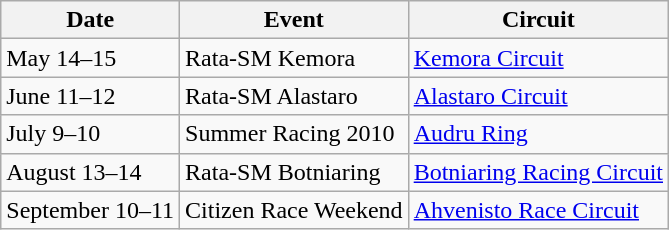<table class="wikitable">
<tr>
<th>Date</th>
<th>Event</th>
<th>Circuit</th>
</tr>
<tr>
<td>May 14–15</td>
<td>Rata-SM Kemora</td>
<td> <a href='#'>Kemora Circuit</a></td>
</tr>
<tr>
<td>June 11–12</td>
<td>Rata-SM Alastaro</td>
<td> <a href='#'>Alastaro Circuit</a></td>
</tr>
<tr>
<td>July 9–10</td>
<td>Summer Racing 2010</td>
<td> <a href='#'>Audru Ring</a></td>
</tr>
<tr>
<td>August 13–14</td>
<td>Rata-SM Botniaring</td>
<td> <a href='#'>Botniaring Racing Circuit</a></td>
</tr>
<tr>
<td>September 10–11</td>
<td>Citizen Race Weekend</td>
<td> <a href='#'>Ahvenisto Race Circuit</a></td>
</tr>
</table>
